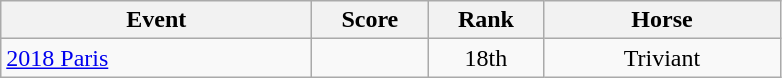<table class="wikitable" style="text-align: center;">
<tr ">
<th style="width:200px;">Event</th>
<th style="width:70px;">Score</th>
<th style="width:70px;">Rank</th>
<th style="width:150px;">Horse</th>
</tr>
<tr>
<td align=left> <a href='#'>2018 Paris</a></td>
<td></td>
<td>18th</td>
<td>Triviant</td>
</tr>
</table>
